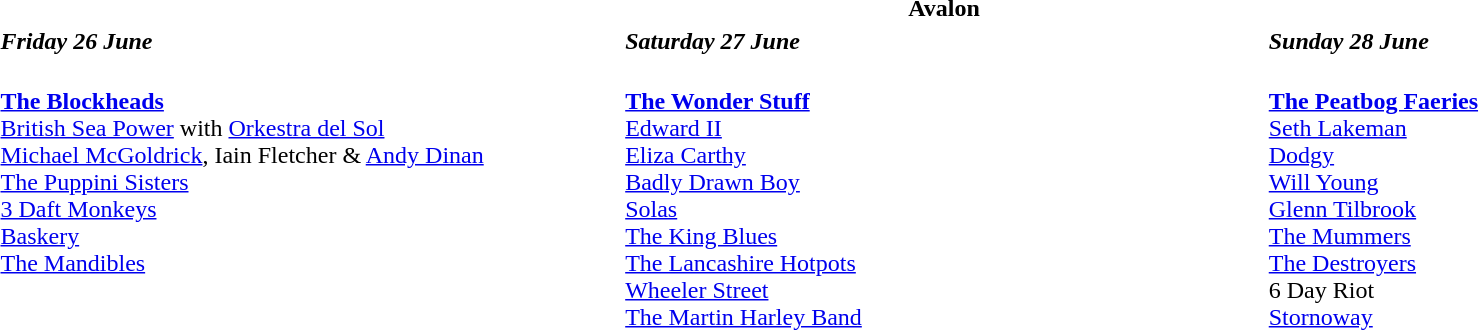<table class="collapsible collapsed" style="width:100%;">
<tr>
<th colspan=3>Avalon</th>
</tr>
<tr>
<td style="width:33%;"><strong><em>Friday 26 June</em></strong></td>
<td style="width:34%;"><strong><em>Saturday 27 June</em></strong></td>
<td style="width:33%;"><strong><em>Sunday 28 June</em></strong></td>
</tr>
<tr valign="top">
<td><br><strong><a href='#'>The Blockheads</a></strong><br><a href='#'>British Sea Power</a> with <a href='#'>Orkestra del Sol</a><br><a href='#'>Michael McGoldrick</a>, Iain Fletcher & <a href='#'>Andy Dinan</a><br><a href='#'>The Puppini Sisters</a><br><a href='#'>3 Daft Monkeys</a><br><a href='#'>Baskery</a><br><a href='#'>The Mandibles</a></td>
<td><br><strong><a href='#'>The Wonder Stuff</a></strong><br><a href='#'>Edward II</a><br><a href='#'>Eliza Carthy</a><br><a href='#'>Badly Drawn Boy</a><br><a href='#'>Solas</a><br><a href='#'>The King Blues</a><br><a href='#'>The Lancashire Hotpots</a><br><a href='#'>Wheeler Street</a><br><a href='#'>The Martin Harley Band</a></td>
<td><br><strong><a href='#'>The Peatbog Faeries</a></strong><br><a href='#'>Seth Lakeman</a><br><a href='#'>Dodgy</a><br><a href='#'>Will Young</a><br><a href='#'>Glenn Tilbrook</a><br><a href='#'>The Mummers</a><br><a href='#'>The Destroyers</a><br>6 Day Riot<br><a href='#'>Stornoway</a></td>
</tr>
</table>
